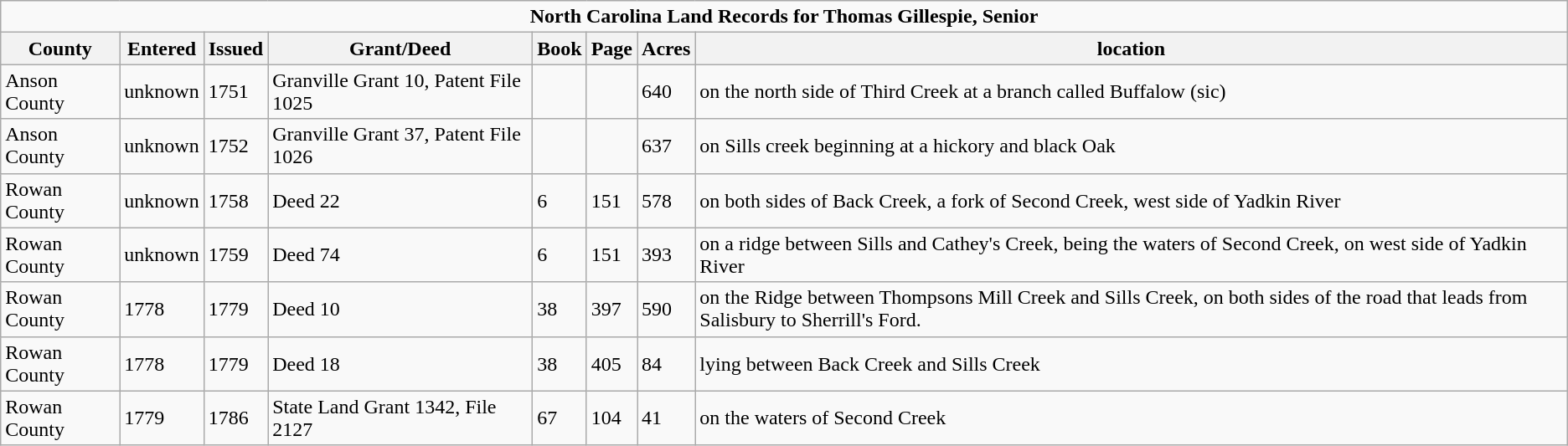<table class="wikitable">
<tr>
<td colspan=8 style="text-align:center;"><strong>North Carolina Land Records for Thomas Gillespie, Senior</strong></td>
</tr>
<tr>
<th>County</th>
<th>Entered</th>
<th>Issued</th>
<th>Grant/Deed</th>
<th>Book</th>
<th>Page</th>
<th>Acres</th>
<th>location</th>
</tr>
<tr>
<td>Anson County</td>
<td>unknown</td>
<td>1751</td>
<td>Granville Grant 10, Patent File 1025</td>
<td></td>
<td></td>
<td>640</td>
<td>on the north side of Third Creek at a branch called Buffalow (sic)</td>
</tr>
<tr>
<td>Anson County</td>
<td>unknown</td>
<td>1752</td>
<td>Granville Grant 37, Patent File 1026</td>
<td></td>
<td></td>
<td>637</td>
<td>on Sills creek beginning at a hickory and black Oak</td>
</tr>
<tr>
<td>Rowan County</td>
<td>unknown</td>
<td>1758</td>
<td>Deed 22</td>
<td>6</td>
<td>151</td>
<td>578</td>
<td>on both sides of Back Creek, a fork of Second Creek, west side of Yadkin River</td>
</tr>
<tr>
<td>Rowan County</td>
<td>unknown</td>
<td>1759</td>
<td>Deed 74</td>
<td>6</td>
<td>151</td>
<td>393</td>
<td>on a ridge between Sills and Cathey's Creek, being the waters of Second Creek, on west side of Yadkin River</td>
</tr>
<tr>
<td>Rowan County</td>
<td>1778</td>
<td>1779</td>
<td>Deed 10</td>
<td>38</td>
<td>397</td>
<td>590</td>
<td>on the Ridge between Thompsons Mill Creek and Sills Creek, on both sides of the road that leads from Salisbury to Sherrill's Ford.</td>
</tr>
<tr>
<td>Rowan County</td>
<td>1778</td>
<td>1779</td>
<td>Deed 18</td>
<td>38</td>
<td>405</td>
<td>84</td>
<td>lying between Back Creek and Sills Creek</td>
</tr>
<tr>
<td>Rowan County</td>
<td>1779</td>
<td>1786</td>
<td>State Land Grant 1342, File 2127</td>
<td>67</td>
<td>104</td>
<td>41</td>
<td>on the waters of Second Creek</td>
</tr>
</table>
